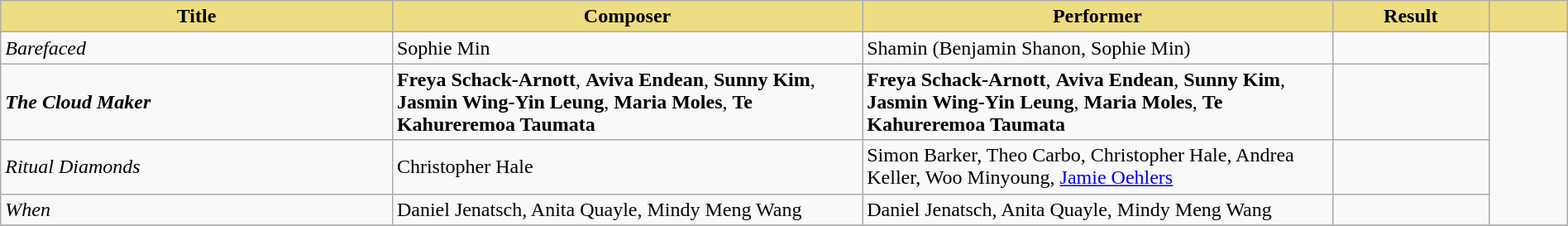<table class="wikitable" width=100%>
<tr>
<th style="width:25%;background:#EEDD82;">Title</th>
<th style="width:30%;background:#EEDD82;">Composer</th>
<th style="width:30%;background:#EEDD82;">Performer</th>
<th style="width:10%;background:#EEDD82;">Result</th>
<th style="width:5%;background:#EEDD82;"></th>
</tr>
<tr>
<td><em>Barefaced</em></td>
<td>Sophie Min</td>
<td>Shamin (Benjamin Shanon, Sophie Min)</td>
<td></td>
<td rowspan="4"></td>
</tr>
<tr>
<td><strong><em>The Cloud Maker</em></strong></td>
<td><strong>Freya Schack-Arnott</strong>, <strong>Aviva Endean</strong>, <strong>Sunny Kim</strong>, <strong>Jasmin Wing-Yin Leung</strong>, <strong>Maria Moles</strong>, <strong>Te Kahureremoa Taumata</strong></td>
<td><strong>Freya Schack-Arnott</strong>, <strong>Aviva Endean</strong>, <strong>Sunny Kim</strong>, <strong>Jasmin Wing-Yin Leung</strong>, <strong>Maria Moles</strong>, <strong>Te Kahureremoa Taumata</strong></td>
<td></td>
</tr>
<tr>
<td><em>Ritual Diamonds</em></td>
<td>Christopher Hale</td>
<td>Simon Barker, Theo Carbo, Christopher Hale, Andrea Keller, Woo Minyoung, <a href='#'>Jamie Oehlers</a></td>
<td></td>
</tr>
<tr>
<td><em>When</em></td>
<td>Daniel Jenatsch, Anita Quayle, Mindy Meng Wang</td>
<td>Daniel Jenatsch, Anita Quayle, Mindy Meng Wang</td>
<td></td>
</tr>
<tr>
</tr>
</table>
